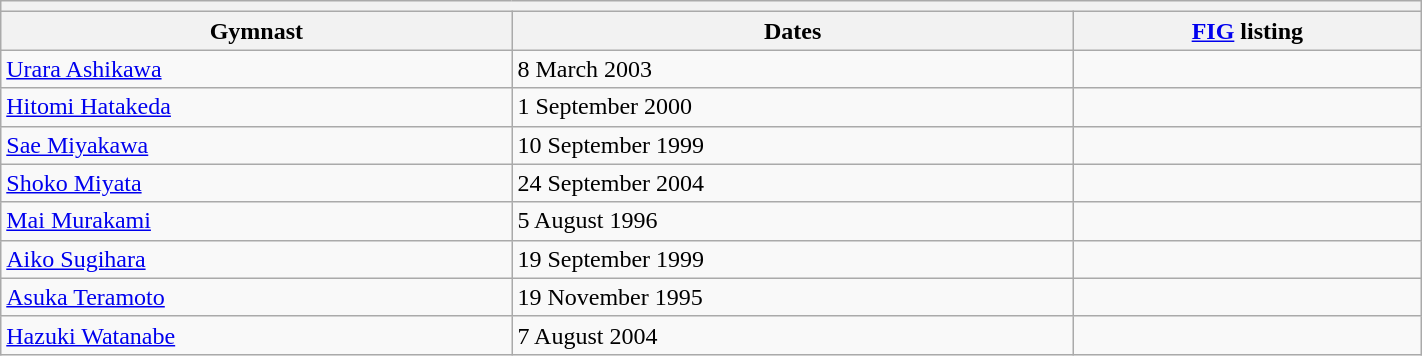<table class="wikitable mw-collapsible mw-collapsed" width="75%">
<tr>
<th colspan="3"></th>
</tr>
<tr>
<th>Gymnast</th>
<th>Dates</th>
<th><a href='#'>FIG</a> listing</th>
</tr>
<tr>
<td><a href='#'>Urara Ashikawa</a></td>
<td>8 March 2003</td>
<td></td>
</tr>
<tr>
<td><a href='#'>Hitomi Hatakeda</a></td>
<td>1 September 2000</td>
<td></td>
</tr>
<tr>
<td><a href='#'>Sae Miyakawa</a></td>
<td>10 September 1999</td>
<td></td>
</tr>
<tr>
<td><a href='#'>Shoko Miyata</a></td>
<td>24 September 2004</td>
<td></td>
</tr>
<tr>
<td><a href='#'>Mai Murakami</a></td>
<td>5 August 1996</td>
<td></td>
</tr>
<tr>
<td><a href='#'>Aiko Sugihara</a></td>
<td>19 September 1999</td>
<td></td>
</tr>
<tr>
<td><a href='#'>Asuka Teramoto</a></td>
<td>19 November 1995</td>
<td></td>
</tr>
<tr>
<td><a href='#'>Hazuki Watanabe</a></td>
<td>7 August 2004</td>
<td></td>
</tr>
</table>
